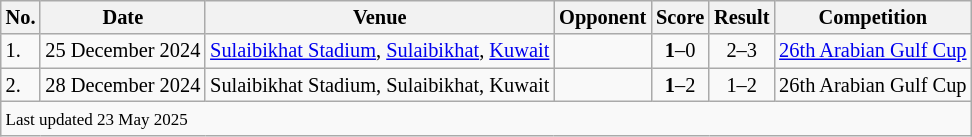<table class="wikitable" style="font-size:85%;">
<tr>
<th>No.</th>
<th>Date</th>
<th>Venue</th>
<th>Opponent</th>
<th>Score</th>
<th>Result</th>
<th>Competition</th>
</tr>
<tr>
<td>1.</td>
<td>25 December 2024</td>
<td><a href='#'>Sulaibikhat Stadium</a>, <a href='#'>Sulaibikhat</a>, <a href='#'>Kuwait</a></td>
<td></td>
<td align=center><strong>1</strong>–0</td>
<td align=center>2–3</td>
<td><a href='#'>26th Arabian Gulf Cup</a></td>
</tr>
<tr>
<td>2.</td>
<td>28 December 2024</td>
<td>Sulaibikhat Stadium, Sulaibikhat, Kuwait</td>
<td></td>
<td align=center><strong>1</strong>–2</td>
<td align=center>1–2</td>
<td>26th Arabian Gulf Cup</td>
</tr>
<tr>
<td colspan="7"><small>Last updated 23 May 2025</small></td>
</tr>
</table>
